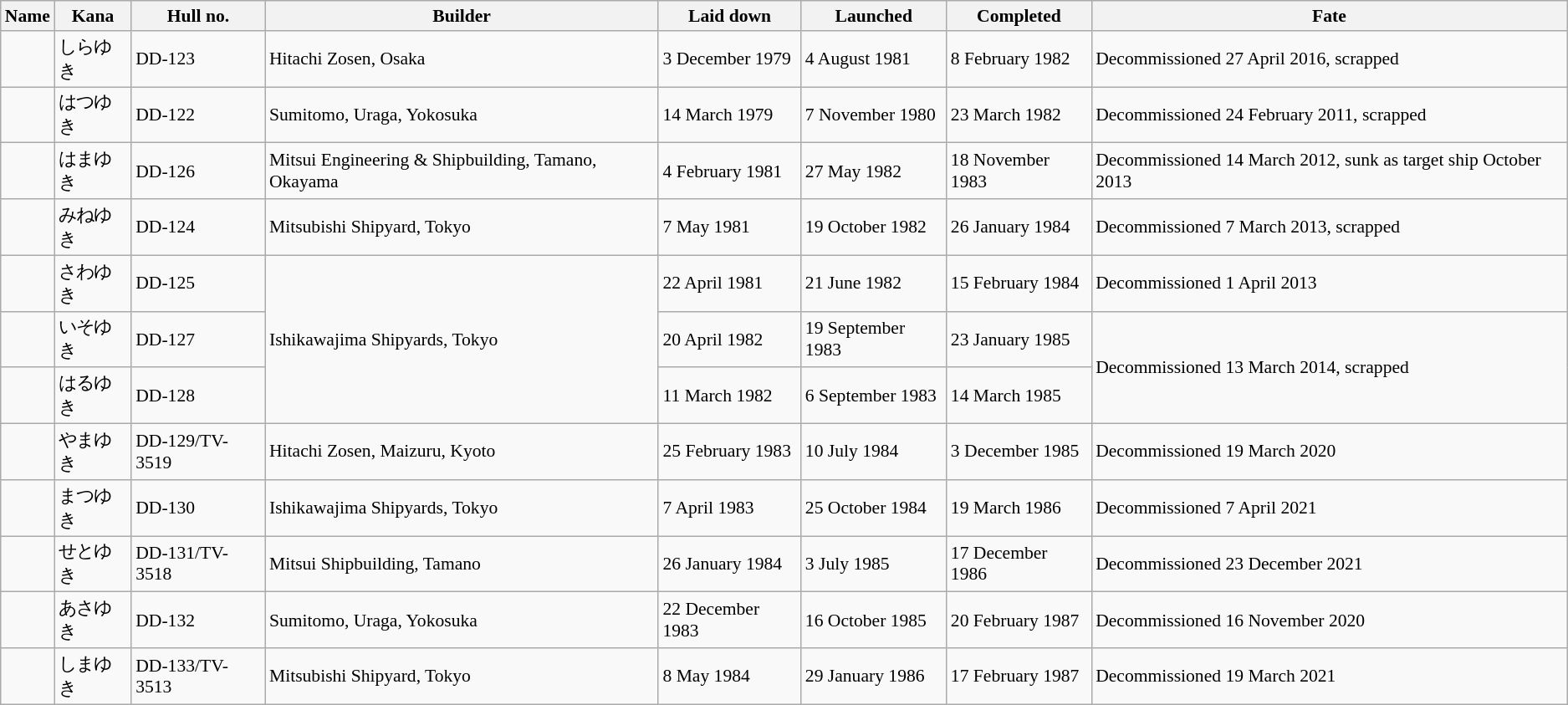<table class="wikitable" style="font-size:90%;">
<tr>
<th>Name</th>
<th>Kana</th>
<th>Hull no.</th>
<th>Builder</th>
<th>Laid down</th>
<th>Launched</th>
<th>Completed</th>
<th>Fate</th>
</tr>
<tr>
<td></td>
<td>しらゆき</td>
<td>DD-123</td>
<td>Hitachi Zosen, Osaka</td>
<td>3 December 1979</td>
<td>4 August 1981</td>
<td>8 February 1982</td>
<td>Decommissioned 27 April 2016, scrapped</td>
</tr>
<tr>
<td></td>
<td>はつゆき</td>
<td>DD-122</td>
<td>Sumitomo, Uraga, Yokosuka</td>
<td>14 March 1979</td>
<td>7 November 1980</td>
<td>23 March 1982</td>
<td>Decommissioned 24 February 2011, scrapped</td>
</tr>
<tr>
<td></td>
<td>はまゆき</td>
<td>DD-126</td>
<td>Mitsui Engineering & Shipbuilding, Tamano, Okayama</td>
<td>4 February 1981</td>
<td>27 May 1982</td>
<td>18 November 1983</td>
<td>Decommissioned 14 March 2012, sunk as target ship October 2013</td>
</tr>
<tr>
<td></td>
<td>みねゆき</td>
<td>DD-124</td>
<td>Mitsubishi Shipyard, Tokyo</td>
<td>7 May 1981</td>
<td>19 October 1982</td>
<td>26 January 1984</td>
<td>Decommissioned 7 March 2013, scrapped</td>
</tr>
<tr>
<td></td>
<td>さわゆき</td>
<td>DD-125</td>
<td rowspan="3">Ishikawajima Shipyards, Tokyo</td>
<td>22 April 1981</td>
<td>21 June 1982</td>
<td>15 February 1984</td>
<td>Decommissioned 1 April 2013</td>
</tr>
<tr>
<td></td>
<td>いそゆき</td>
<td>DD-127</td>
<td>20 April 1982</td>
<td>19 September 1983</td>
<td>23 January 1985</td>
<td rowspan="2">Decommissioned 13 March 2014, scrapped</td>
</tr>
<tr>
<td></td>
<td>はるゆき</td>
<td>DD-128</td>
<td>11 March 1982</td>
<td>6 September 1983</td>
<td>14 March 1985</td>
</tr>
<tr>
<td></td>
<td>やまゆき</td>
<td>DD-129/TV-3519</td>
<td>Hitachi Zosen, Maizuru, Kyoto</td>
<td>25 February 1983</td>
<td>10 July 1984</td>
<td>3 December 1985</td>
<td>Decommissioned 19 March 2020</td>
</tr>
<tr>
<td></td>
<td>まつゆき</td>
<td>DD-130</td>
<td>Ishikawajima Shipyards, Tokyo</td>
<td>7 April 1983</td>
<td>25 October 1984</td>
<td>19 March 1986</td>
<td>Decommissioned 7 April 2021</td>
</tr>
<tr>
<td></td>
<td>せとゆき</td>
<td>DD-131/TV-3518</td>
<td>Mitsui Shipbuilding, Tamano</td>
<td>26 January 1984</td>
<td>3 July 1985</td>
<td>17 December 1986</td>
<td>Decommissioned 23 December 2021</td>
</tr>
<tr>
<td></td>
<td>あさゆき</td>
<td>DD-132</td>
<td>Sumitomo, Uraga, Yokosuka</td>
<td>22 December 1983</td>
<td>16 October 1985</td>
<td>20 February 1987</td>
<td>Decommissioned 16 November 2020</td>
</tr>
<tr>
<td></td>
<td>しまゆき</td>
<td>DD-133/TV-3513</td>
<td>Mitsubishi Shipyard, Tokyo</td>
<td>8 May 1984</td>
<td>29 January 1986</td>
<td>17 February 1987</td>
<td>Decommissioned 19 March 2021</td>
</tr>
</table>
